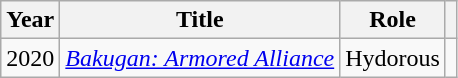<table class="wikitable sortable">
<tr>
<th>Year</th>
<th>Title</th>
<th>Role</th>
<th class="unsortable"></th>
</tr>
<tr>
<td>2020</td>
<td><em><a href='#'>Bakugan: Armored Alliance</a></em></td>
<td>Hydorous</td>
<td></td>
</tr>
</table>
